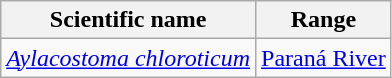<table class="wikitable sortable">
<tr>
<th>Scientific name</th>
<th>Range</th>
</tr>
<tr>
<td><em><a href='#'>Aylacostoma chloroticum</a></em></td>
<td><a href='#'>Paraná River</a></td>
</tr>
</table>
